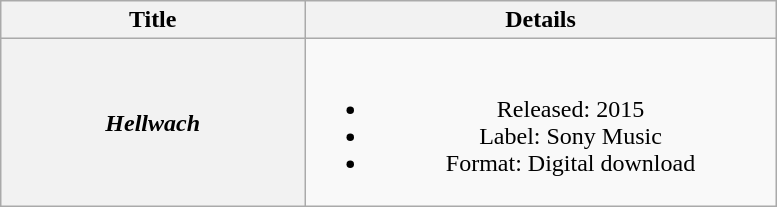<table class="wikitable plainrowheaders" style="text-align:center;">
<tr>
<th scope="col" style="width:12.2em;">Title</th>
<th scope="col" style="width:19.2em;">Details</th>
</tr>
<tr>
<th scope="row"><em>Hellwach</em></th>
<td><br><ul><li>Released: 2015</li><li>Label: Sony Music</li><li>Format: Digital download</li></ul></td>
</tr>
</table>
